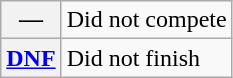<table class="wikitable">
<tr>
<th scope="row">—</th>
<td>Did not compete</td>
</tr>
<tr>
<th scope="row"><a href='#'>DNF</a></th>
<td>Did not finish</td>
</tr>
</table>
